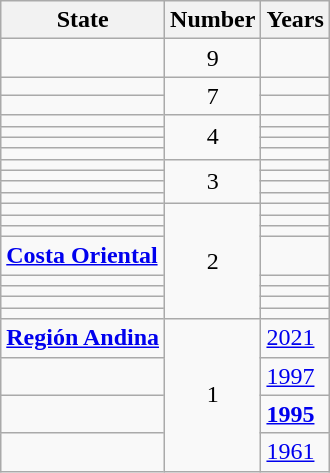<table class="wikitable sortable">
<tr>
<th>State</th>
<th>Number</th>
<th>Years</th>
</tr>
<tr>
<td><strong></strong></td>
<td style="text-align:center;">9</td>
<td></td>
</tr>
<tr>
<td><strong></strong></td>
<td rowspan="2" style="text-align:center;">7</td>
<td></td>
</tr>
<tr>
<td><strong></strong></td>
<td></td>
</tr>
<tr>
<td><strong></strong></td>
<td rowspan="4" style="text-align:center;">4</td>
<td></td>
</tr>
<tr>
<td><strong></strong></td>
<td></td>
</tr>
<tr>
<td><strong></strong></td>
<td></td>
</tr>
<tr>
<td><strong></strong></td>
<td></td>
</tr>
<tr>
<td><strong></strong></td>
<td rowspan="4" style="text-align:center;">3</td>
<td></td>
</tr>
<tr>
<td><strong></strong></td>
<td></td>
</tr>
<tr>
<td><strong></strong></td>
<td></td>
</tr>
<tr>
<td><strong></strong></td>
<td></td>
</tr>
<tr>
<td><strong></strong></td>
<td rowspan="8" style="text-align:center;">2</td>
<td></td>
</tr>
<tr>
<td><strong></strong></td>
<td></td>
</tr>
<tr>
<td><strong></strong></td>
<td></td>
</tr>
<tr>
<td><strong> <a href='#'>Costa Oriental</a></strong></td>
<td></td>
</tr>
<tr>
<td><strong></strong></td>
<td></td>
</tr>
<tr>
<td><strong></strong></td>
<td></td>
</tr>
<tr>
<td><strong></strong></td>
<td></td>
</tr>
<tr>
<td><strong></strong></td>
<td></td>
</tr>
<tr>
<td><strong> <a href='#'>Región Andina</a></strong></td>
<td rowspan="4" style="text-align:center;">1</td>
<td><a href='#'>2021</a></td>
</tr>
<tr>
<td><strong></strong></td>
<td><a href='#'>1997</a></td>
</tr>
<tr>
<td><strong></strong></td>
<td><a href='#'><strong>1995</strong></a></td>
</tr>
<tr>
<td><strong></strong></td>
<td><a href='#'>1961</a></td>
</tr>
</table>
